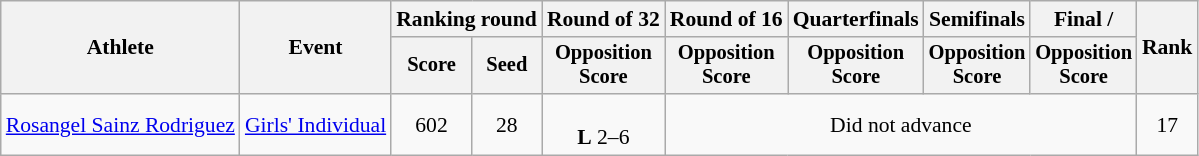<table class="wikitable" style="font-size:90%;">
<tr>
<th rowspan="2">Athlete</th>
<th rowspan="2">Event</th>
<th colspan="2">Ranking round</th>
<th>Round of 32</th>
<th>Round of 16</th>
<th>Quarterfinals</th>
<th>Semifinals</th>
<th>Final / </th>
<th rowspan=2>Rank</th>
</tr>
<tr style="font-size:95%">
<th>Score</th>
<th>Seed</th>
<th>Opposition<br>Score</th>
<th>Opposition<br>Score</th>
<th>Opposition<br>Score</th>
<th>Opposition<br>Score</th>
<th>Opposition<br>Score</th>
</tr>
<tr align=center>
<td align=left><a href='#'>Rosangel Sainz Rodriguez</a></td>
<td><a href='#'>Girls' Individual</a></td>
<td>602</td>
<td>28</td>
<td><br><strong>L</strong> 2–6</td>
<td colspan=4>Did not advance</td>
<td>17</td>
</tr>
</table>
